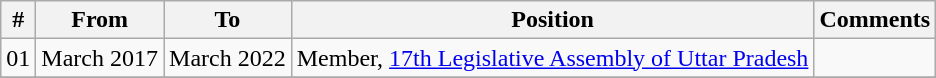<table class="wikitable sortable">
<tr>
<th>#</th>
<th>From</th>
<th>To</th>
<th>Position</th>
<th>Comments</th>
</tr>
<tr>
<td>01</td>
<td>March 2017</td>
<td>March 2022</td>
<td>Member, <a href='#'>17th Legislative Assembly of Uttar Pradesh</a></td>
<td></td>
</tr>
<tr>
</tr>
</table>
